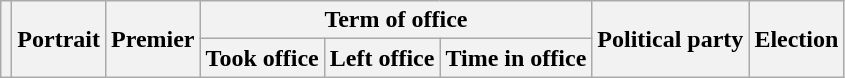<table class="wikitable" style="text-align:center;">
<tr>
<th rowspan=2></th>
<th rowspan=2>Portrait</th>
<th rowspan=2>Premier<br></th>
<th colspan=3>Term of office</th>
<th rowspan=2>Political party</th>
<th rowspan=2>Election</th>
</tr>
<tr>
<th>Took office</th>
<th>Left office</th>
<th>Time in office<br>
</th>
</tr>
</table>
